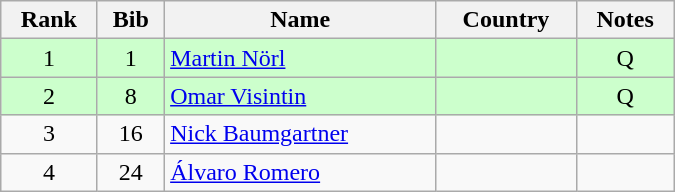<table class="wikitable" style="text-align:center; width:450px">
<tr>
<th>Rank</th>
<th>Bib</th>
<th>Name</th>
<th>Country</th>
<th>Notes</th>
</tr>
<tr bgcolor=ccffcc>
<td>1</td>
<td>1</td>
<td align=left><a href='#'>Martin Nörl</a></td>
<td align=left></td>
<td>Q</td>
</tr>
<tr bgcolor=ccffcc>
<td>2</td>
<td>8</td>
<td align=left><a href='#'>Omar Visintin</a></td>
<td align=left></td>
<td>Q</td>
</tr>
<tr>
<td>3</td>
<td>16</td>
<td align=left><a href='#'>Nick Baumgartner</a></td>
<td align=left></td>
<td></td>
</tr>
<tr>
<td>4</td>
<td>24</td>
<td align=left><a href='#'>Álvaro Romero</a></td>
<td align=left></td>
<td></td>
</tr>
</table>
